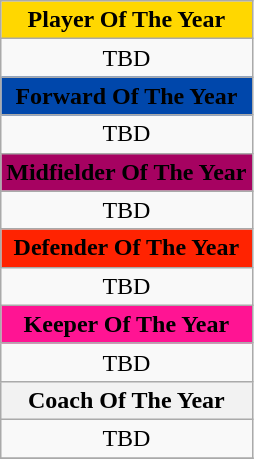<table class="wikitable" style="text-align:center">
<tr>
<th colspan="3" style="background-color: gold">Player Of The Year</th>
</tr>
<tr>
<td colspan="3">TBD</td>
</tr>
<tr>
<th colspan="3" style="background-color: #0047AB">Forward Of The Year</th>
</tr>
<tr>
<td colspan="3">TBD</td>
</tr>
<tr>
<th colspan="3" style="background-color: #a60261">Midfielder Of The Year</th>
</tr>
<tr>
<td colspan="3">TBD</td>
</tr>
<tr>
<th colspan="3" style="background-color: #ff2301">Defender Of The Year</th>
</tr>
<tr>
<td colspan="3">TBD</td>
</tr>
<tr>
<th colspan="3" style="background-color: #ff1493">Keeper Of The Year</th>
</tr>
<tr>
<td colspan="3">TBD</td>
</tr>
<tr>
<th colspan="3">Coach Of The Year</th>
</tr>
<tr>
<td colspan="3">TBD</td>
</tr>
<tr>
</tr>
</table>
